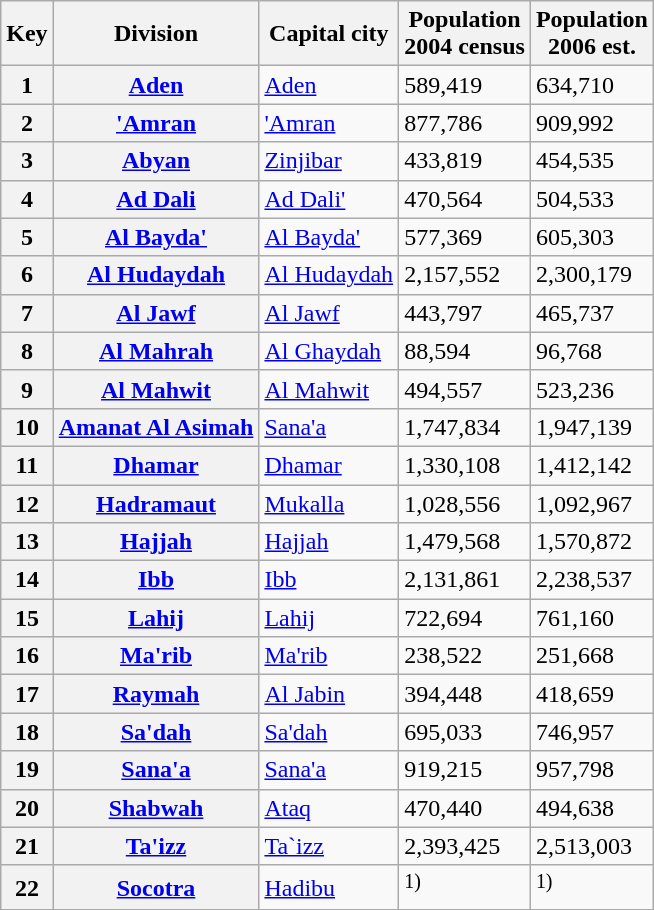<table class="wikitable sortable">
<tr>
<th>Key</th>
<th>Division</th>
<th>Capital city</th>
<th>Population<br>2004 census</th>
<th>Population<br>2006 est.</th>
</tr>
<tr>
<th>1</th>
<th><a href='#'>Aden</a></th>
<td><a href='#'>Aden</a></td>
<td>589,419</td>
<td>634,710</td>
</tr>
<tr>
<th>2</th>
<th><a href='#'>'Amran</a></th>
<td><a href='#'>'Amran</a></td>
<td>877,786</td>
<td>909,992</td>
</tr>
<tr>
<th>3</th>
<th><a href='#'>Abyan</a></th>
<td><a href='#'>Zinjibar</a></td>
<td>433,819</td>
<td>454,535</td>
</tr>
<tr>
<th>4</th>
<th><a href='#'>Ad Dali</a></th>
<td><a href='#'>Ad Dali'</a></td>
<td>470,564</td>
<td>504,533</td>
</tr>
<tr>
<th>5</th>
<th><a href='#'>Al Bayda'</a></th>
<td><a href='#'>Al Bayda'</a></td>
<td>577,369</td>
<td>605,303</td>
</tr>
<tr>
<th>6</th>
<th><a href='#'>Al Hudaydah</a></th>
<td><a href='#'>Al Hudaydah</a></td>
<td>2,157,552</td>
<td>2,300,179</td>
</tr>
<tr>
<th>7</th>
<th><a href='#'>Al Jawf</a></th>
<td><a href='#'>Al Jawf</a></td>
<td>443,797</td>
<td>465,737</td>
</tr>
<tr>
<th>8</th>
<th><a href='#'>Al Mahrah</a></th>
<td><a href='#'>Al Ghaydah</a></td>
<td>88,594</td>
<td>96,768</td>
</tr>
<tr>
<th>9</th>
<th><a href='#'>Al Mahwit</a></th>
<td><a href='#'>Al Mahwit</a></td>
<td>494,557</td>
<td>523,236</td>
</tr>
<tr>
<th>10</th>
<th><a href='#'>Amanat Al Asimah</a></th>
<td><a href='#'>Sana'a</a></td>
<td>1,747,834</td>
<td>1,947,139</td>
</tr>
<tr>
<th>11</th>
<th><a href='#'>Dhamar</a></th>
<td><a href='#'>Dhamar</a></td>
<td>1,330,108</td>
<td>1,412,142</td>
</tr>
<tr>
<th>12</th>
<th><a href='#'>Hadramaut</a></th>
<td><a href='#'>Mukalla</a></td>
<td>1,028,556</td>
<td>1,092,967</td>
</tr>
<tr>
<th>13</th>
<th><a href='#'>Hajjah</a></th>
<td><a href='#'>Hajjah</a></td>
<td>1,479,568</td>
<td>1,570,872</td>
</tr>
<tr>
<th>14</th>
<th><a href='#'>Ibb</a></th>
<td><a href='#'>Ibb</a></td>
<td>2,131,861</td>
<td>2,238,537</td>
</tr>
<tr>
<th>15</th>
<th><a href='#'>Lahij</a></th>
<td><a href='#'>Lahij</a></td>
<td>722,694</td>
<td>761,160</td>
</tr>
<tr>
<th>16</th>
<th><a href='#'>Ma'rib</a></th>
<td><a href='#'>Ma'rib</a></td>
<td>238,522</td>
<td>251,668</td>
</tr>
<tr>
<th>17</th>
<th><a href='#'>Raymah</a></th>
<td><a href='#'>Al Jabin</a></td>
<td>394,448</td>
<td>418,659</td>
</tr>
<tr>
<th>18</th>
<th><a href='#'>Sa'dah</a></th>
<td><a href='#'>Sa'dah</a></td>
<td>695,033</td>
<td>746,957</td>
</tr>
<tr>
<th>19</th>
<th><a href='#'>Sana'a</a></th>
<td><a href='#'>Sana'a</a></td>
<td>919,215</td>
<td>957,798</td>
</tr>
<tr>
<th>20</th>
<th><a href='#'>Shabwah</a></th>
<td><a href='#'>Ataq</a></td>
<td>470,440</td>
<td>494,638</td>
</tr>
<tr>
<th>21</th>
<th><a href='#'>Ta'izz</a></th>
<td><a href='#'>Ta`izz</a></td>
<td>2,393,425</td>
<td>2,513,003</td>
</tr>
<tr>
<th>22</th>
<th><a href='#'>Socotra</a></th>
<td><a href='#'>Hadibu</a></td>
<td><sup>1)</sup></td>
<td><sup>1)</sup></td>
</tr>
</table>
